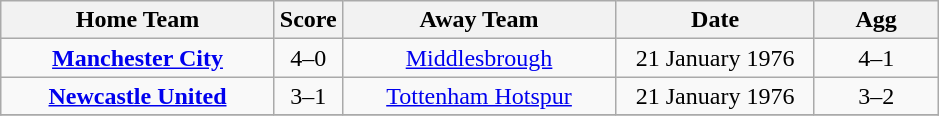<table class="wikitable" style="text-align:center;">
<tr>
<th width=175>Home Team</th>
<th width=20>Score</th>
<th width=175>Away Team</th>
<th width= 125>Date</th>
<th width= 75>Agg</th>
</tr>
<tr>
<td><strong><a href='#'>Manchester City</a></strong></td>
<td>4–0</td>
<td><a href='#'>Middlesbrough</a></td>
<td>21 January 1976</td>
<td>4–1</td>
</tr>
<tr>
<td><strong><a href='#'>Newcastle United</a></strong></td>
<td>3–1</td>
<td><a href='#'>Tottenham Hotspur</a></td>
<td>21 January 1976</td>
<td>3–2</td>
</tr>
<tr>
</tr>
</table>
